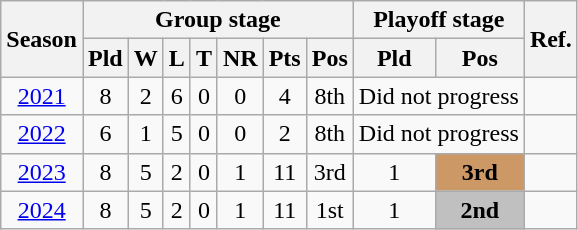<table class="wikitable" style="text-align: center">
<tr>
<th rowspan=2>Season</th>
<th colspan=7>Group stage</th>
<th colspan=2>Playoff stage</th>
<th rowspan=2>Ref.</th>
</tr>
<tr>
<th>Pld</th>
<th>W</th>
<th>L</th>
<th>T</th>
<th>NR</th>
<th>Pts</th>
<th>Pos</th>
<th>Pld</th>
<th>Pos</th>
</tr>
<tr>
<td><a href='#'>2021</a></td>
<td>8</td>
<td>2</td>
<td>6</td>
<td>0</td>
<td>0</td>
<td>4</td>
<td>8th</td>
<td colspan=2>Did not progress</td>
<td></td>
</tr>
<tr>
<td><a href='#'>2022</a></td>
<td>6</td>
<td>1</td>
<td>5</td>
<td>0</td>
<td>0</td>
<td>2</td>
<td>8th</td>
<td colspan=2>Did not progress</td>
<td></td>
</tr>
<tr>
<td><a href='#'>2023</a></td>
<td>8</td>
<td>5</td>
<td>2</td>
<td>0</td>
<td>1</td>
<td>11</td>
<td>3rd</td>
<td>1</td>
<td bgcolor=#cc9966><strong>3rd</strong></td>
<td></td>
</tr>
<tr>
<td><a href='#'>2024</a></td>
<td>8</td>
<td>5</td>
<td>2</td>
<td>0</td>
<td>1</td>
<td>11</td>
<td>1st</td>
<td>1</td>
<td bgcolor=silver><strong>2nd</strong></td>
<td></td>
</tr>
</table>
